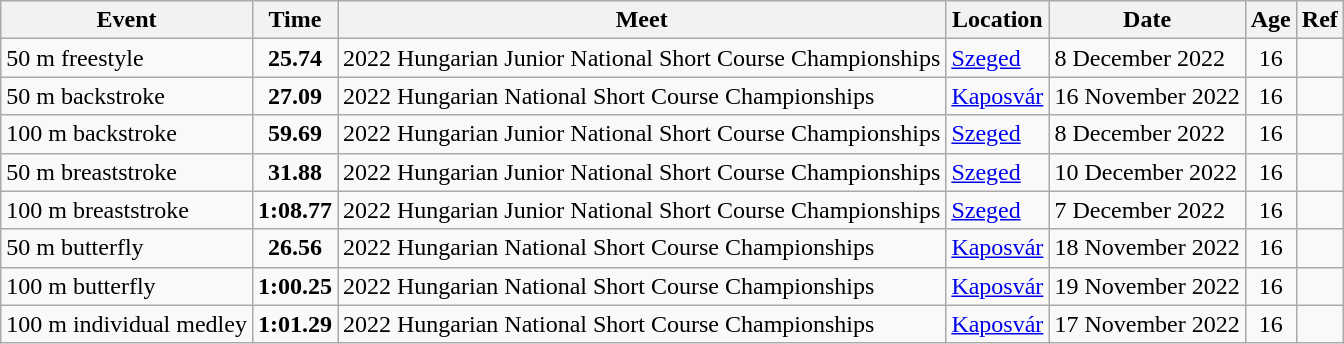<table class="wikitable">
<tr>
<th>Event</th>
<th>Time</th>
<th>Meet</th>
<th>Location</th>
<th>Date</th>
<th>Age</th>
<th>Ref</th>
</tr>
<tr>
<td>50 m freestyle</td>
<td style="text-align:center;"><strong>25.74</strong></td>
<td>2022 Hungarian Junior National Short Course Championships</td>
<td><a href='#'>Szeged</a></td>
<td>8 December 2022</td>
<td style="text-align:center;">16</td>
<td style="text-align:center;"></td>
</tr>
<tr>
<td>50 m backstroke</td>
<td style="text-align:center;"><strong>27.09</strong></td>
<td>2022 Hungarian National Short Course Championships</td>
<td><a href='#'>Kaposvár</a></td>
<td>16 November 2022</td>
<td style="text-align:center;">16</td>
<td style="text-align:center;"></td>
</tr>
<tr>
<td>100 m backstroke</td>
<td style="text-align:center;"><strong>59.69</strong></td>
<td>2022 Hungarian Junior National Short Course Championships</td>
<td><a href='#'>Szeged</a></td>
<td>8 December 2022</td>
<td style="text-align:center;">16</td>
<td style="text-align:center;"></td>
</tr>
<tr>
<td>50 m breaststroke</td>
<td style="text-align:center;"><strong>31.88</strong></td>
<td>2022 Hungarian Junior National Short Course Championships</td>
<td><a href='#'>Szeged</a></td>
<td>10 December 2022</td>
<td style="text-align:center;">16</td>
<td style="text-align:center;"></td>
</tr>
<tr>
<td>100 m breaststroke</td>
<td style="text-align:center;"><strong>1:08.77</strong></td>
<td>2022 Hungarian Junior National Short Course Championships</td>
<td><a href='#'>Szeged</a></td>
<td>7 December 2022</td>
<td style="text-align:center;">16</td>
<td style="text-align:center;"></td>
</tr>
<tr>
<td>50 m butterfly</td>
<td style="text-align:center;"><strong>26.56</strong></td>
<td>2022 Hungarian National Short Course Championships</td>
<td><a href='#'>Kaposvár</a></td>
<td>18 November 2022</td>
<td style="text-align:center;">16</td>
<td style="text-align:center;"></td>
</tr>
<tr>
<td>100 m butterfly</td>
<td style="text-align:center;"><strong>1:00.25</strong></td>
<td>2022 Hungarian National Short Course Championships</td>
<td><a href='#'>Kaposvár</a></td>
<td>19 November 2022</td>
<td style="text-align:center;">16</td>
<td style="text-align:center;"></td>
</tr>
<tr>
<td>100 m individual medley</td>
<td style="text-align:center;"><strong>1:01.29</strong></td>
<td>2022 Hungarian National Short Course Championships</td>
<td><a href='#'>Kaposvár</a></td>
<td>17 November 2022</td>
<td style="text-align:center;">16</td>
<td style="text-align:center;"></td>
</tr>
</table>
